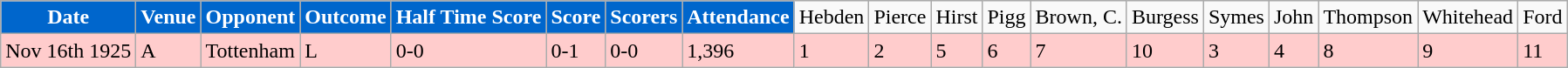<table class="wikitable">
<tr>
<td style="background:#0066CC; color:#FFFFFF; text-align:center;"><strong>Date</strong></td>
<td style="background:#0066CC; color:#FFFFFF; text-align:center;"><strong>Venue</strong></td>
<td style="background:#0066CC; color:#FFFFFF; text-align:center;"><strong>Opponent</strong></td>
<td style="background:#0066CC; color:#FFFFFF; text-align:center;"><strong>Outcome</strong></td>
<td style="background:#0066CC; color:#FFFFFF; text-align:center;"><strong>Half Time Score</strong></td>
<td style="background:#0066CC; color:#FFFFFF; text-align:center;"><strong>Score</strong></td>
<td style="background:#0066CC; color:#FFFFFF; text-align:center;"><strong>Scorers</strong></td>
<td style="background:#0066CC; color:#FFFFFF; text-align:center;"><strong>Attendance</strong></td>
<td>Hebden</td>
<td>Pierce</td>
<td>Hirst</td>
<td>Pigg</td>
<td>Brown, C.</td>
<td>Burgess</td>
<td>Symes</td>
<td>John</td>
<td>Thompson</td>
<td>Whitehead</td>
<td>Ford</td>
</tr>
<tr bgcolor="#FFCCCC">
<td>Nov 16th 1925</td>
<td>A</td>
<td>Tottenham</td>
<td>L</td>
<td>0-0</td>
<td>0-1</td>
<td>0-0</td>
<td>1,396</td>
<td>1</td>
<td>2</td>
<td>5</td>
<td>6</td>
<td>7</td>
<td>10</td>
<td>3</td>
<td>4</td>
<td>8</td>
<td>9</td>
<td>11</td>
</tr>
</table>
